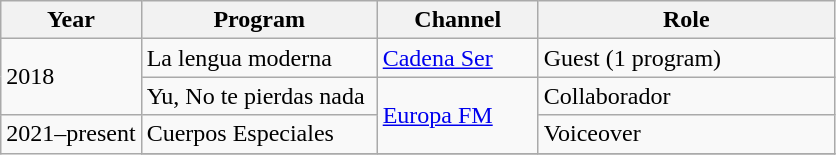<table class="wikitable">
<tr>
<th>Year</th>
<th width="150 px">Program</th>
<th width="100 px">Channel</th>
<th width="190 px">Role</th>
</tr>
<tr>
<td rowspan="2">2018</td>
<td>La lengua moderna</td>
<td><a href='#'>Cadena Ser</a></td>
<td>Guest (1 program)</td>
</tr>
<tr>
<td>Yu, No te pierdas nada</td>
<td rowspan="2"><a href='#'>Europa FM</a></td>
<td>Collaborador</td>
</tr>
<tr>
<td rowspan="2">2021–present</td>
<td>Cuerpos Especiales</td>
<td>Voiceover</td>
</tr>
<tr>
</tr>
</table>
